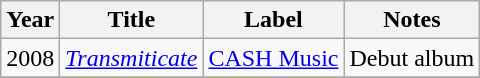<table class="wikitable">
<tr>
<th>Year</th>
<th>Title</th>
<th>Label</th>
<th>Notes</th>
</tr>
<tr>
<td>2008</td>
<td><em><a href='#'>Transmiticate</a></em></td>
<td><a href='#'>CASH Music</a></td>
<td>Debut album</td>
</tr>
<tr>
</tr>
</table>
